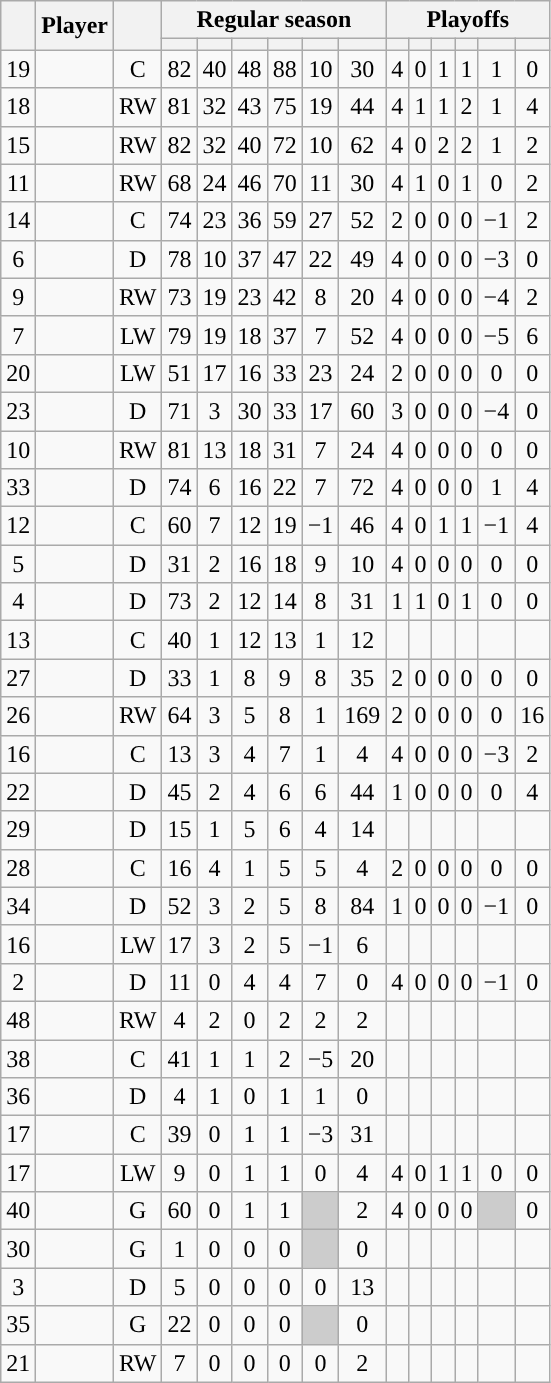<table class="wikitable sortable plainrowheaders" style="text-align:center;">
<tr>
<th scope="col" data-sort-type="number" rowspan="2"></th>
<th scope="col" rowspan="2">Player</th>
<th scope="col" rowspan="2"></th>
<th scope=colgroup colspan=6>Regular season</th>
<th scope=colgroup colspan=6>Playoffs</th>
</tr>
<tr>
<th scope="col" data-sort-type="number"></th>
<th scope="col" data-sort-type="number"></th>
<th scope="col" data-sort-type="number"></th>
<th scope="col" data-sort-type="number"></th>
<th scope="col" data-sort-type="number"></th>
<th scope="col" data-sort-type="number"></th>
<th scope="col" data-sort-type="number"></th>
<th scope="col" data-sort-type="number"></th>
<th scope="col" data-sort-type="number"></th>
<th scope="col" data-sort-type="number"></th>
<th scope="col" data-sort-type="number"></th>
<th scope="col" data-sort-type="number"></th>
</tr>
<tr>
<td scope="row">19</td>
<td align="left"></td>
<td>C</td>
<td>82</td>
<td>40</td>
<td>48</td>
<td>88</td>
<td>10</td>
<td>30</td>
<td>4</td>
<td>0</td>
<td>1</td>
<td>1</td>
<td>1</td>
<td>0</td>
</tr>
<tr>
<td scope="row">18</td>
<td align="left"></td>
<td>RW</td>
<td>81</td>
<td>32</td>
<td>43</td>
<td>75</td>
<td>19</td>
<td>44</td>
<td>4</td>
<td>1</td>
<td>1</td>
<td>2</td>
<td>1</td>
<td>4</td>
</tr>
<tr>
<td scope="row">15</td>
<td align="left"></td>
<td>RW</td>
<td>82</td>
<td>32</td>
<td>40</td>
<td>72</td>
<td>10</td>
<td>62</td>
<td>4</td>
<td>0</td>
<td>2</td>
<td>2</td>
<td>1</td>
<td>2</td>
</tr>
<tr>
<td scope="row">11</td>
<td align="left"></td>
<td>RW</td>
<td>68</td>
<td>24</td>
<td>46</td>
<td>70</td>
<td>11</td>
<td>30</td>
<td>4</td>
<td>1</td>
<td>0</td>
<td>1</td>
<td>0</td>
<td>2</td>
</tr>
<tr>
<td scope="row">14</td>
<td align="left"></td>
<td>C</td>
<td>74</td>
<td>23</td>
<td>36</td>
<td>59</td>
<td>27</td>
<td>52</td>
<td>2</td>
<td>0</td>
<td>0</td>
<td>0</td>
<td>−1</td>
<td>2</td>
</tr>
<tr>
<td scope="row">6</td>
<td align="left"></td>
<td>D</td>
<td>78</td>
<td>10</td>
<td>37</td>
<td>47</td>
<td>22</td>
<td>49</td>
<td>4</td>
<td>0</td>
<td>0</td>
<td>0</td>
<td>−3</td>
<td>0</td>
</tr>
<tr>
<td scope="row">9</td>
<td align="left"></td>
<td>RW</td>
<td>73</td>
<td>19</td>
<td>23</td>
<td>42</td>
<td>8</td>
<td>20</td>
<td>4</td>
<td>0</td>
<td>0</td>
<td>0</td>
<td>−4</td>
<td>2</td>
</tr>
<tr>
<td scope="row">7</td>
<td align="left"></td>
<td>LW</td>
<td>79</td>
<td>19</td>
<td>18</td>
<td>37</td>
<td>7</td>
<td>52</td>
<td>4</td>
<td>0</td>
<td>0</td>
<td>0</td>
<td>−5</td>
<td>6</td>
</tr>
<tr>
<td scope="row">20</td>
<td align="left"></td>
<td>LW</td>
<td>51</td>
<td>17</td>
<td>16</td>
<td>33</td>
<td>23</td>
<td>24</td>
<td>2</td>
<td>0</td>
<td>0</td>
<td>0</td>
<td>0</td>
<td>0</td>
</tr>
<tr>
<td scope="row">23</td>
<td align="left"></td>
<td>D</td>
<td>71</td>
<td>3</td>
<td>30</td>
<td>33</td>
<td>17</td>
<td>60</td>
<td>3</td>
<td>0</td>
<td>0</td>
<td>0</td>
<td>−4</td>
<td>0</td>
</tr>
<tr>
<td scope="row">10</td>
<td align="left"></td>
<td>RW</td>
<td>81</td>
<td>13</td>
<td>18</td>
<td>31</td>
<td>7</td>
<td>24</td>
<td>4</td>
<td>0</td>
<td>0</td>
<td>0</td>
<td>0</td>
<td>0</td>
</tr>
<tr>
<td scope="row">33</td>
<td align="left"></td>
<td>D</td>
<td>74</td>
<td>6</td>
<td>16</td>
<td>22</td>
<td>7</td>
<td>72</td>
<td>4</td>
<td>0</td>
<td>0</td>
<td>0</td>
<td>1</td>
<td>4</td>
</tr>
<tr>
<td scope="row">12</td>
<td align="left"></td>
<td>C</td>
<td>60</td>
<td>7</td>
<td>12</td>
<td>19</td>
<td>−1</td>
<td>46</td>
<td>4</td>
<td>0</td>
<td>1</td>
<td>1</td>
<td>−1</td>
<td>4</td>
</tr>
<tr>
<td scope="row">5</td>
<td align="left"></td>
<td>D</td>
<td>31</td>
<td>2</td>
<td>16</td>
<td>18</td>
<td>9</td>
<td>10</td>
<td>4</td>
<td>0</td>
<td>0</td>
<td>0</td>
<td>0</td>
<td>0</td>
</tr>
<tr>
<td scope="row">4</td>
<td align="left"></td>
<td>D</td>
<td>73</td>
<td>2</td>
<td>12</td>
<td>14</td>
<td>8</td>
<td>31</td>
<td>1</td>
<td>1</td>
<td>0</td>
<td>1</td>
<td>0</td>
<td>0</td>
</tr>
<tr>
<td scope="row">13</td>
<td align="left"></td>
<td>C</td>
<td>40</td>
<td>1</td>
<td>12</td>
<td>13</td>
<td>1</td>
<td>12</td>
<td></td>
<td></td>
<td></td>
<td></td>
<td></td>
<td></td>
</tr>
<tr>
<td scope="row">27</td>
<td align="left"></td>
<td>D</td>
<td>33</td>
<td>1</td>
<td>8</td>
<td>9</td>
<td>8</td>
<td>35</td>
<td>2</td>
<td>0</td>
<td>0</td>
<td>0</td>
<td>0</td>
<td>0</td>
</tr>
<tr>
<td scope="row">26</td>
<td align="left"></td>
<td>RW</td>
<td>64</td>
<td>3</td>
<td>5</td>
<td>8</td>
<td>1</td>
<td>169</td>
<td>2</td>
<td>0</td>
<td>0</td>
<td>0</td>
<td>0</td>
<td>16</td>
</tr>
<tr>
<td scope="row">16</td>
<td align="left"></td>
<td>C</td>
<td>13</td>
<td>3</td>
<td>4</td>
<td>7</td>
<td>1</td>
<td>4</td>
<td>4</td>
<td>0</td>
<td>0</td>
<td>0</td>
<td>−3</td>
<td>2</td>
</tr>
<tr>
<td scope="row">22</td>
<td align="left"></td>
<td>D</td>
<td>45</td>
<td>2</td>
<td>4</td>
<td>6</td>
<td>6</td>
<td>44</td>
<td>1</td>
<td>0</td>
<td>0</td>
<td>0</td>
<td>0</td>
<td>4</td>
</tr>
<tr>
<td scope="row">29</td>
<td align="left"></td>
<td>D</td>
<td>15</td>
<td>1</td>
<td>5</td>
<td>6</td>
<td>4</td>
<td>14</td>
<td></td>
<td></td>
<td></td>
<td></td>
<td></td>
<td></td>
</tr>
<tr>
<td scope="row">28</td>
<td align="left"></td>
<td>C</td>
<td>16</td>
<td>4</td>
<td>1</td>
<td>5</td>
<td>5</td>
<td>4</td>
<td>2</td>
<td>0</td>
<td>0</td>
<td>0</td>
<td>0</td>
<td>0</td>
</tr>
<tr>
<td scope="row">34</td>
<td align="left"></td>
<td>D</td>
<td>52</td>
<td>3</td>
<td>2</td>
<td>5</td>
<td>8</td>
<td>84</td>
<td>1</td>
<td>0</td>
<td>0</td>
<td>0</td>
<td>−1</td>
<td>0</td>
</tr>
<tr>
<td scope="row">16</td>
<td align="left"></td>
<td>LW</td>
<td>17</td>
<td>3</td>
<td>2</td>
<td>5</td>
<td>−1</td>
<td>6</td>
<td></td>
<td></td>
<td></td>
<td></td>
<td></td>
<td></td>
</tr>
<tr>
<td scope="row">2</td>
<td align="left"></td>
<td>D</td>
<td>11</td>
<td>0</td>
<td>4</td>
<td>4</td>
<td>7</td>
<td>0</td>
<td>4</td>
<td>0</td>
<td>0</td>
<td>0</td>
<td>−1</td>
<td>0</td>
</tr>
<tr>
<td scope="row">48</td>
<td align="left"></td>
<td>RW</td>
<td>4</td>
<td>2</td>
<td>0</td>
<td>2</td>
<td>2</td>
<td>2</td>
<td></td>
<td></td>
<td></td>
<td></td>
<td></td>
<td></td>
</tr>
<tr>
<td scope="row">38</td>
<td align="left"></td>
<td>C</td>
<td>41</td>
<td>1</td>
<td>1</td>
<td>2</td>
<td>−5</td>
<td>20</td>
<td></td>
<td></td>
<td></td>
<td></td>
<td></td>
<td></td>
</tr>
<tr>
<td scope="row">36</td>
<td align="left"></td>
<td>D</td>
<td>4</td>
<td>1</td>
<td>0</td>
<td>1</td>
<td>1</td>
<td>0</td>
<td></td>
<td></td>
<td></td>
<td></td>
<td></td>
<td></td>
</tr>
<tr>
<td scope="row">17</td>
<td align="left"></td>
<td>C</td>
<td>39</td>
<td>0</td>
<td>1</td>
<td>1</td>
<td>−3</td>
<td>31</td>
<td></td>
<td></td>
<td></td>
<td></td>
<td></td>
<td></td>
</tr>
<tr>
<td scope="row">17</td>
<td align="left"></td>
<td>LW</td>
<td>9</td>
<td>0</td>
<td>1</td>
<td>1</td>
<td>0</td>
<td>4</td>
<td>4</td>
<td>0</td>
<td>1</td>
<td>1</td>
<td>0</td>
<td>0</td>
</tr>
<tr>
<td scope="row">40</td>
<td align="left"></td>
<td>G</td>
<td>60</td>
<td>0</td>
<td>1</td>
<td>1</td>
<td style="background:#ccc"></td>
<td>2</td>
<td>4</td>
<td>0</td>
<td>0</td>
<td>0</td>
<td style="background:#ccc"></td>
<td>0</td>
</tr>
<tr>
<td scope="row">30</td>
<td align="left"></td>
<td>G</td>
<td>1</td>
<td>0</td>
<td>0</td>
<td>0</td>
<td style="background:#ccc"></td>
<td>0</td>
<td></td>
<td></td>
<td></td>
<td></td>
<td></td>
<td></td>
</tr>
<tr>
<td scope="row">3</td>
<td align="left"></td>
<td>D</td>
<td>5</td>
<td>0</td>
<td>0</td>
<td>0</td>
<td>0</td>
<td>13</td>
<td></td>
<td></td>
<td></td>
<td></td>
<td></td>
<td></td>
</tr>
<tr>
<td scope="row">35</td>
<td align="left"></td>
<td>G</td>
<td>22</td>
<td>0</td>
<td>0</td>
<td>0</td>
<td style="background:#ccc"></td>
<td>0</td>
<td></td>
<td></td>
<td></td>
<td></td>
<td></td>
<td></td>
</tr>
<tr>
<td scope="row">21</td>
<td align="left"></td>
<td>RW</td>
<td>7</td>
<td>0</td>
<td>0</td>
<td>0</td>
<td>0</td>
<td>2</td>
<td></td>
<td></td>
<td></td>
<td></td>
<td></td>
<td></td>
</tr>
</table>
